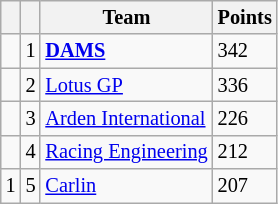<table class="wikitable" style="font-size: 85%;">
<tr>
<th></th>
<th></th>
<th>Team</th>
<th>Points</th>
</tr>
<tr>
<td align="left"></td>
<td align="center">1</td>
<td> <strong><a href='#'>DAMS</a></strong></td>
<td>342</td>
</tr>
<tr>
<td align="left"></td>
<td align="center">2</td>
<td> <a href='#'>Lotus GP</a></td>
<td>336</td>
</tr>
<tr>
<td align="left"></td>
<td align="center">3</td>
<td> <a href='#'>Arden International</a></td>
<td>226</td>
</tr>
<tr>
<td align="left"></td>
<td align="center">4</td>
<td> <a href='#'>Racing Engineering</a></td>
<td>212</td>
</tr>
<tr>
<td align="left"> 1</td>
<td align="center">5</td>
<td> <a href='#'>Carlin</a></td>
<td>207</td>
</tr>
</table>
